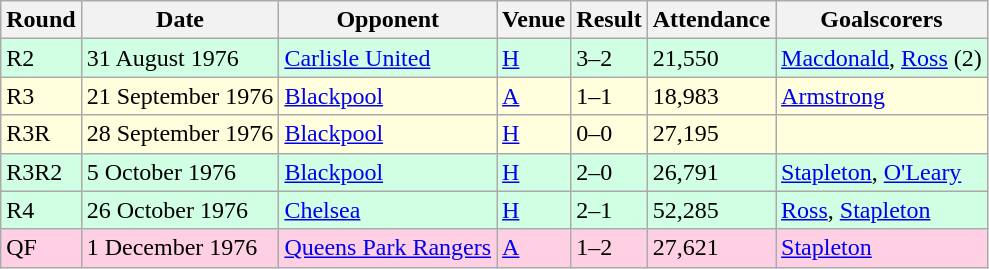<table class="wikitable">
<tr>
<th>Round</th>
<th>Date</th>
<th>Opponent</th>
<th>Venue</th>
<th>Result</th>
<th>Attendance</th>
<th>Goalscorers</th>
</tr>
<tr style="background-color: #d0ffe3;">
<td>R2</td>
<td>31 August 1976</td>
<td><a href='#'>Carlisle United</a></td>
<td><a href='#'>H</a></td>
<td>3–2</td>
<td>21,550</td>
<td><a href='#'>Macdonald</a>, <a href='#'>Ross</a> (2)</td>
</tr>
<tr style="background-color: #ffffdd;">
<td>R3</td>
<td>21 September 1976</td>
<td><a href='#'>Blackpool</a></td>
<td><a href='#'>A</a></td>
<td>1–1</td>
<td>18,983</td>
<td><a href='#'>Armstrong</a></td>
</tr>
<tr style="background-color: #ffffdd;">
<td>R3R</td>
<td>28 September 1976</td>
<td><a href='#'>Blackpool</a></td>
<td><a href='#'>H</a></td>
<td>0–0</td>
<td>27,195</td>
<td></td>
</tr>
<tr style="background-color: #d0ffe3;">
<td>R3R2</td>
<td>5 October 1976</td>
<td><a href='#'>Blackpool</a></td>
<td><a href='#'>H</a></td>
<td>2–0</td>
<td>26,791</td>
<td><a href='#'>Stapleton</a>, <a href='#'>O'Leary</a></td>
</tr>
<tr style="background-color: #d0ffe3;">
<td>R4</td>
<td>26 October 1976</td>
<td><a href='#'>Chelsea</a></td>
<td><a href='#'>H</a></td>
<td>2–1</td>
<td>52,285</td>
<td><a href='#'>Ross</a>, <a href='#'>Stapleton</a></td>
</tr>
<tr style="background-color: #ffd0e3;">
<td>QF</td>
<td>1 December 1976</td>
<td><a href='#'>Queens Park Rangers</a></td>
<td><a href='#'>A</a></td>
<td>1–2</td>
<td>27,621</td>
<td><a href='#'>Stapleton</a></td>
</tr>
</table>
